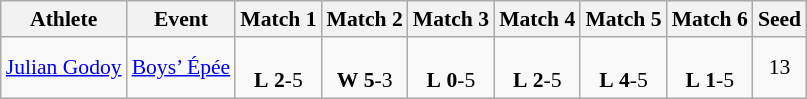<table class="wikitable" border="1" style="font-size:90%">
<tr>
<th>Athlete</th>
<th>Event</th>
<th>Match 1</th>
<th>Match 2</th>
<th>Match 3</th>
<th>Match 4</th>
<th>Match 5</th>
<th>Match 6</th>
<th>Seed</th>
</tr>
<tr>
<td><a href='#'>Julian Godoy</a></td>
<td><a href='#'>Boys’ Épée</a></td>
<td align=center><br> <strong>L</strong> <strong>2</strong>-5</td>
<td align=center><br> <strong>W</strong> <strong>5</strong>-3</td>
<td align=center><br> <strong>L</strong> <strong>0</strong>-5</td>
<td align=center><br> <strong>L</strong> <strong>2</strong>-5</td>
<td align=center><br> <strong>L</strong> <strong>4</strong>-5</td>
<td align=center><br> <strong>L</strong> <strong>1</strong>-5</td>
<td align=center>13</td>
</tr>
</table>
